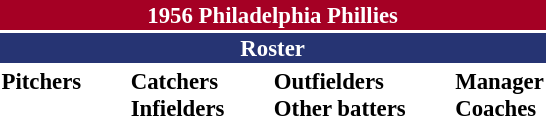<table class="toccolours" style="font-size: 95%;">
<tr>
<th colspan="10" style="background-color: #A50024; color: white; text-align: center;">1956 Philadelphia Phillies</th>
</tr>
<tr>
<td colspan="10" style="background-color: #263473; color: white; text-align: center;"><strong>Roster</strong></td>
</tr>
<tr>
<td valign="top"><strong>Pitchers</strong><br>















</td>
<td width="25px"></td>
<td valign="top"><strong>Catchers</strong><br>



<strong>Infielders</strong>







</td>
<td width="25px"></td>
<td valign="top"><strong>Outfielders</strong><br>






<strong>Other batters</strong>
</td>
<td width="25px"></td>
<td valign="top"><strong>Manager</strong><br>
<strong>Coaches</strong>



</td>
</tr>
<tr>
</tr>
</table>
